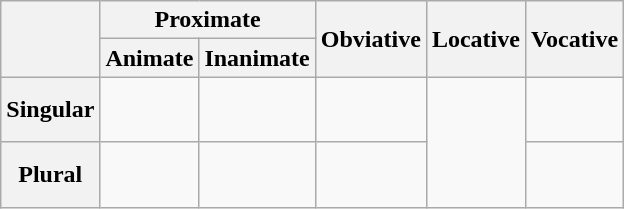<table class="wikitable">
<tr>
<th rowspan="2"></th>
<th colspan="2">Proximate</th>
<th rowspan="2">Obviative</th>
<th rowspan="2">Locative</th>
<th rowspan="2">Vocative</th>
</tr>
<tr>
<th>Animate</th>
<th>Inanimate</th>
</tr>
<tr>
<th>Singular</th>
<td></td>
<td></td>
<td><br><br></td>
<td rowspan="2"><br><br><br></td>
<td></td>
</tr>
<tr>
<th>Plural</th>
<td><br><br></td>
<td><br></td>
<td><br><br></td>
<td></td>
</tr>
</table>
